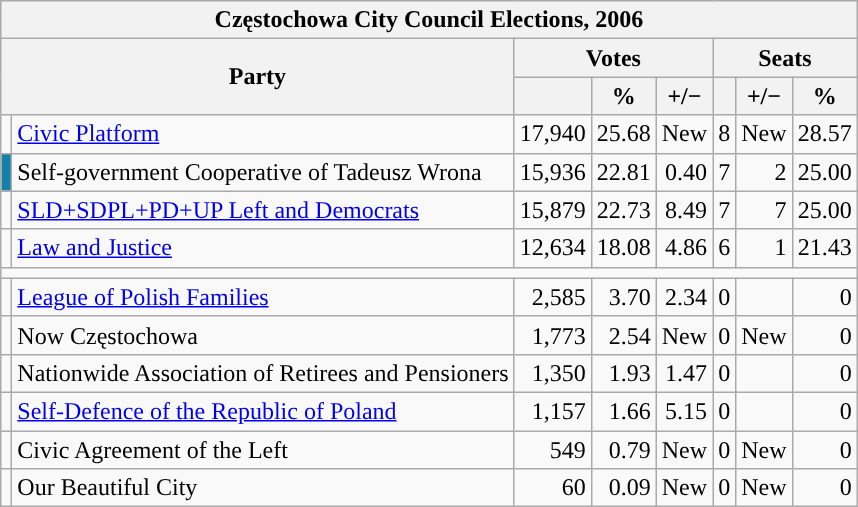<table class="wikitable">
<tr>
<th colspan=8>Częstochowa City Council Elections, 2006</th>
</tr>
<tr>
<th rowspan="2" colspan="2">Party</th>
<th colspan="3">Votes</th>
<th colspan="3">Seats</th>
</tr>
<tr>
<th></th>
<th>%</th>
<th>+/−</th>
<th></th>
<th>+/−</th>
<th>%</th>
</tr>
<tr>
<td style="background-color:"></td>
<td><a href='#'>Civic Platform</a></td>
<td align="right">17,940</td>
<td align="right">25.68</td>
<td align="right">New</td>
<td align="right">8</td>
<td align="right">New</td>
<td align="right">28.57</td>
</tr>
<tr>
<td style="background-color:#1482a8"></td>
<td>Self-government Cooperative of Tadeusz Wrona</td>
<td align="right">15,936</td>
<td align="right">22.81</td>
<td align="right"> 0.40</td>
<td align="right">7</td>
<td align="right"> 2</td>
<td align="right">25.00</td>
</tr>
<tr>
<td style="background-color:"></td>
<td><a href='#'>SLD+SDPL+PD+UP Left and Democrats</a></td>
<td align="right">15,879</td>
<td align="right">22.73</td>
<td align="right"> 8.49</td>
<td align="right">7</td>
<td align="right"> 7</td>
<td align="right">25.00</td>
</tr>
<tr>
<td style="background-color:"></td>
<td><a href='#'>Law and Justice</a></td>
<td align="right">12,634</td>
<td align="right">18.08</td>
<td align="right"> 4.86</td>
<td align="right">6</td>
<td align="right"> 1</td>
<td align="right">21.43</td>
</tr>
<tr>
<td colspan=8></td>
</tr>
<tr>
<td style="background-color:"></td>
<td><a href='#'>League of Polish Families</a></td>
<td align="right">2,585</td>
<td align="right">3.70</td>
<td align="right"> 2.34</td>
<td align="right">0</td>
<td align="right"></td>
<td align="right">0</td>
</tr>
<tr>
<td style="background-color:"></td>
<td>Now Częstochowa</td>
<td align="right">1,773</td>
<td align="right">2.54</td>
<td align="right">New</td>
<td align="right">0</td>
<td align="right">New</td>
<td align="right">0</td>
</tr>
<tr>
<td style="background-color:"></td>
<td>Nationwide Association of Retirees and Pensioners</td>
<td align="right">1,350</td>
<td align="right">1.93</td>
<td align="right"> 1.47</td>
<td align="right">0</td>
<td align="right"></td>
<td align="right">0</td>
</tr>
<tr>
<td style="background-color:"></td>
<td><a href='#'>Self-Defence of the Republic of Poland</a></td>
<td align="right">1,157</td>
<td align="right">1.66</td>
<td align="right"> 5.15</td>
<td align="right">0</td>
<td align="right"></td>
<td align="right">0</td>
</tr>
<tr>
<td style="background-color:"></td>
<td>Civic Agreement of the Left</td>
<td align="right">549</td>
<td align="right">0.79</td>
<td align="right">New</td>
<td align="right">0</td>
<td align="right">New</td>
<td align="right">0</td>
</tr>
<tr>
<td style="background-color:"></td>
<td>Our Beautiful City</td>
<td align="right">60</td>
<td align="right">0.09</td>
<td align="right">New</td>
<td align="right">0</td>
<td align="right">New</td>
<td align="right">0</td>
</tr>
</table>
